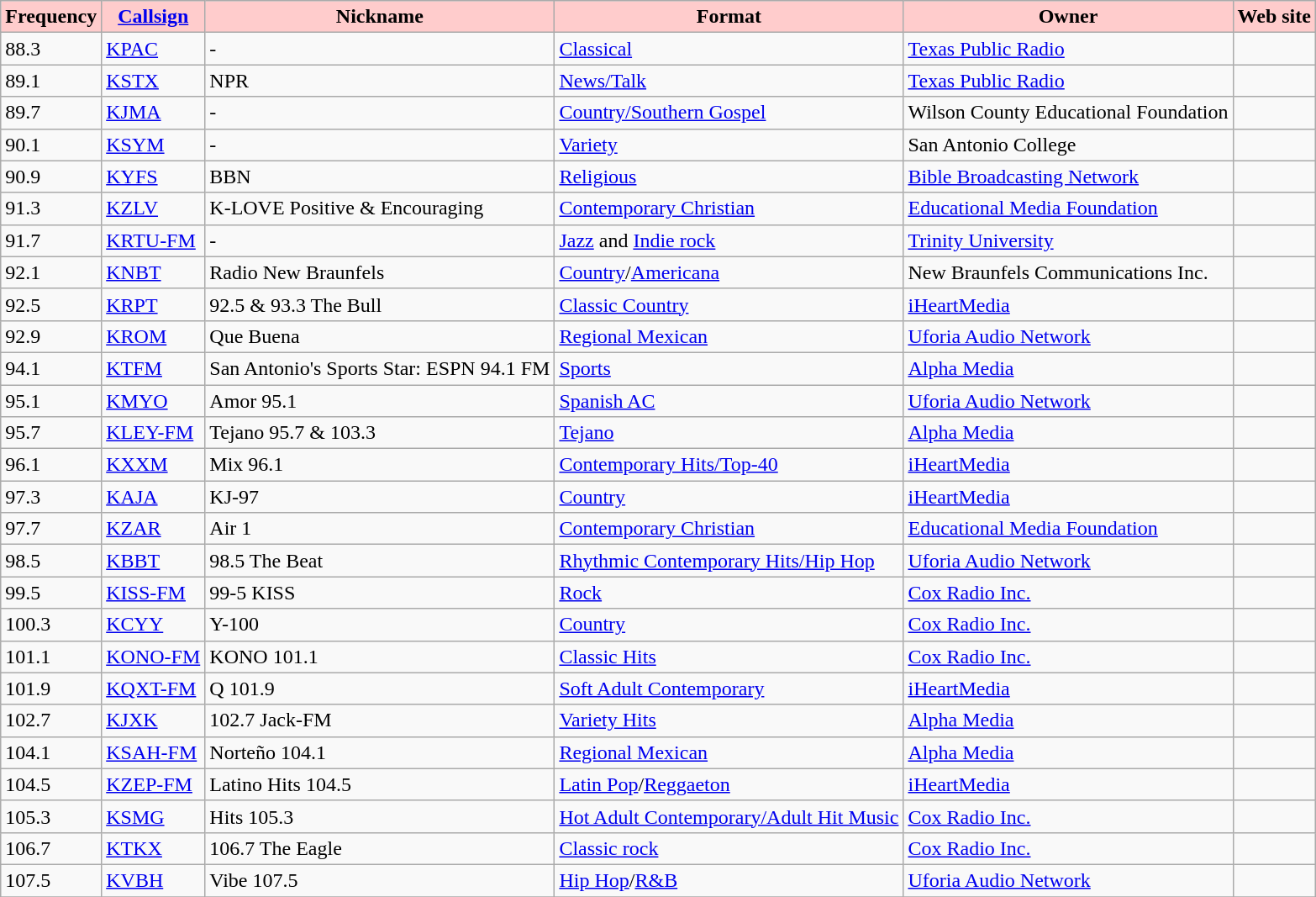<table class="wikitable">
<tr>
<th style="background:#ffcccc;">Frequency</th>
<th style="background:#ffcccc;"><a href='#'>Callsign</a></th>
<th style="background:#ffcccc;">Nickname</th>
<th style="background:#ffcccc;">Format</th>
<th style="background:#ffcccc;">Owner</th>
<th style="background:#ffcccc;">Web site</th>
</tr>
<tr>
<td>88.3</td>
<td><a href='#'>KPAC</a></td>
<td>-</td>
<td><a href='#'>Classical</a></td>
<td><a href='#'>Texas Public Radio</a></td>
<td></td>
</tr>
<tr>
<td>89.1</td>
<td><a href='#'>KSTX</a></td>
<td>NPR</td>
<td><a href='#'>News/Talk</a></td>
<td><a href='#'>Texas Public Radio</a></td>
<td></td>
</tr>
<tr>
<td>89.7</td>
<td><a href='#'>KJMA</a></td>
<td>-</td>
<td><a href='#'>Country/Southern Gospel</a></td>
<td>Wilson County Educational Foundation</td>
<td></td>
</tr>
<tr>
<td>90.1</td>
<td><a href='#'>KSYM</a></td>
<td>-</td>
<td><a href='#'>Variety</a></td>
<td>San Antonio College</td>
<td></td>
</tr>
<tr>
<td>90.9</td>
<td><a href='#'>KYFS</a></td>
<td>BBN</td>
<td><a href='#'>Religious</a></td>
<td><a href='#'>Bible Broadcasting Network</a></td>
<td></td>
</tr>
<tr>
<td>91.3</td>
<td><a href='#'>KZLV</a></td>
<td>K-LOVE Positive & Encouraging</td>
<td><a href='#'>Contemporary Christian</a></td>
<td><a href='#'>Educational Media Foundation</a></td>
<td></td>
</tr>
<tr>
<td>91.7</td>
<td><a href='#'>KRTU-FM</a></td>
<td>-</td>
<td><a href='#'>Jazz</a> and <a href='#'>Indie rock</a></td>
<td><a href='#'>Trinity University</a></td>
<td></td>
</tr>
<tr>
<td>92.1</td>
<td><a href='#'>KNBT</a></td>
<td>Radio New Braunfels</td>
<td><a href='#'>Country</a>/<a href='#'>Americana</a></td>
<td>New Braunfels Communications Inc.</td>
<td></td>
</tr>
<tr>
<td>92.5</td>
<td><a href='#'>KRPT</a></td>
<td>92.5 & 93.3 The Bull</td>
<td><a href='#'>Classic Country</a></td>
<td><a href='#'>iHeartMedia</a></td>
<td></td>
</tr>
<tr>
<td>92.9</td>
<td><a href='#'>KROM</a></td>
<td>Que Buena</td>
<td><a href='#'>Regional Mexican</a></td>
<td><a href='#'>Uforia Audio Network</a></td>
<td></td>
</tr>
<tr>
<td>94.1</td>
<td><a href='#'>KTFM</a></td>
<td>San Antonio's Sports Star: ESPN 94.1 FM</td>
<td><a href='#'>Sports</a></td>
<td><a href='#'>Alpha Media</a></td>
<td></td>
</tr>
<tr>
<td>95.1</td>
<td><a href='#'>KMYO</a></td>
<td>Amor 95.1</td>
<td><a href='#'>Spanish AC</a></td>
<td><a href='#'>Uforia Audio Network</a></td>
<td></td>
</tr>
<tr>
<td>95.7</td>
<td><a href='#'>KLEY-FM</a></td>
<td>Tejano 95.7 & 103.3</td>
<td><a href='#'>Tejano</a></td>
<td><a href='#'>Alpha Media</a></td>
<td></td>
</tr>
<tr>
<td>96.1</td>
<td><a href='#'>KXXM</a></td>
<td>Mix 96.1</td>
<td><a href='#'>Contemporary Hits/Top-40</a></td>
<td><a href='#'>iHeartMedia</a></td>
<td></td>
</tr>
<tr>
<td>97.3</td>
<td><a href='#'>KAJA</a></td>
<td>KJ-97</td>
<td><a href='#'>Country</a></td>
<td><a href='#'>iHeartMedia</a></td>
<td></td>
</tr>
<tr>
<td>97.7</td>
<td><a href='#'>KZAR</a></td>
<td>Air 1</td>
<td><a href='#'>Contemporary Christian</a></td>
<td><a href='#'>Educational Media Foundation</a></td>
<td></td>
</tr>
<tr>
<td>98.5</td>
<td><a href='#'>KBBT</a></td>
<td>98.5 The Beat</td>
<td><a href='#'>Rhythmic Contemporary Hits/Hip Hop</a></td>
<td><a href='#'>Uforia Audio Network</a></td>
<td></td>
</tr>
<tr>
<td>99.5</td>
<td><a href='#'>KISS-FM</a></td>
<td>99-5 KISS</td>
<td><a href='#'>Rock</a></td>
<td><a href='#'>Cox Radio Inc.</a></td>
<td></td>
</tr>
<tr>
<td>100.3</td>
<td><a href='#'>KCYY</a></td>
<td>Y-100</td>
<td><a href='#'>Country</a></td>
<td><a href='#'>Cox Radio Inc.</a></td>
<td></td>
</tr>
<tr>
<td>101.1</td>
<td><a href='#'>KONO-FM</a></td>
<td>KONO 101.1</td>
<td><a href='#'>Classic Hits</a></td>
<td><a href='#'>Cox Radio Inc.</a></td>
<td></td>
</tr>
<tr>
<td>101.9</td>
<td><a href='#'>KQXT-FM</a></td>
<td>Q 101.9</td>
<td><a href='#'>Soft Adult Contemporary</a></td>
<td><a href='#'>iHeartMedia</a></td>
<td></td>
</tr>
<tr>
<td>102.7</td>
<td><a href='#'>KJXK</a></td>
<td>102.7 Jack-FM</td>
<td><a href='#'>Variety Hits</a></td>
<td><a href='#'>Alpha Media</a></td>
<td></td>
</tr>
<tr>
<td>104.1</td>
<td><a href='#'>KSAH-FM</a></td>
<td>Norteño 104.1</td>
<td><a href='#'>Regional Mexican</a></td>
<td><a href='#'>Alpha Media</a></td>
<td></td>
</tr>
<tr>
<td>104.5</td>
<td><a href='#'>KZEP-FM</a></td>
<td>Latino Hits 104.5</td>
<td><a href='#'>Latin Pop</a>/<a href='#'>Reggaeton </a></td>
<td><a href='#'>iHeartMedia</a></td>
<td></td>
</tr>
<tr>
<td>105.3</td>
<td><a href='#'>KSMG</a></td>
<td>Hits 105.3</td>
<td><a href='#'>Hot Adult Contemporary/Adult Hit Music</a></td>
<td><a href='#'>Cox Radio Inc.</a></td>
<td></td>
</tr>
<tr>
<td>106.7</td>
<td><a href='#'>KTKX</a></td>
<td>106.7 The Eagle</td>
<td><a href='#'>Classic rock</a></td>
<td><a href='#'>Cox Radio Inc.</a></td>
<td></td>
</tr>
<tr>
<td>107.5</td>
<td><a href='#'>KVBH</a></td>
<td>Vibe 107.5</td>
<td><a href='#'>Hip Hop</a>/<a href='#'>R&B</a></td>
<td><a href='#'>Uforia Audio Network</a></td>
<td></td>
</tr>
<tr>
</tr>
</table>
